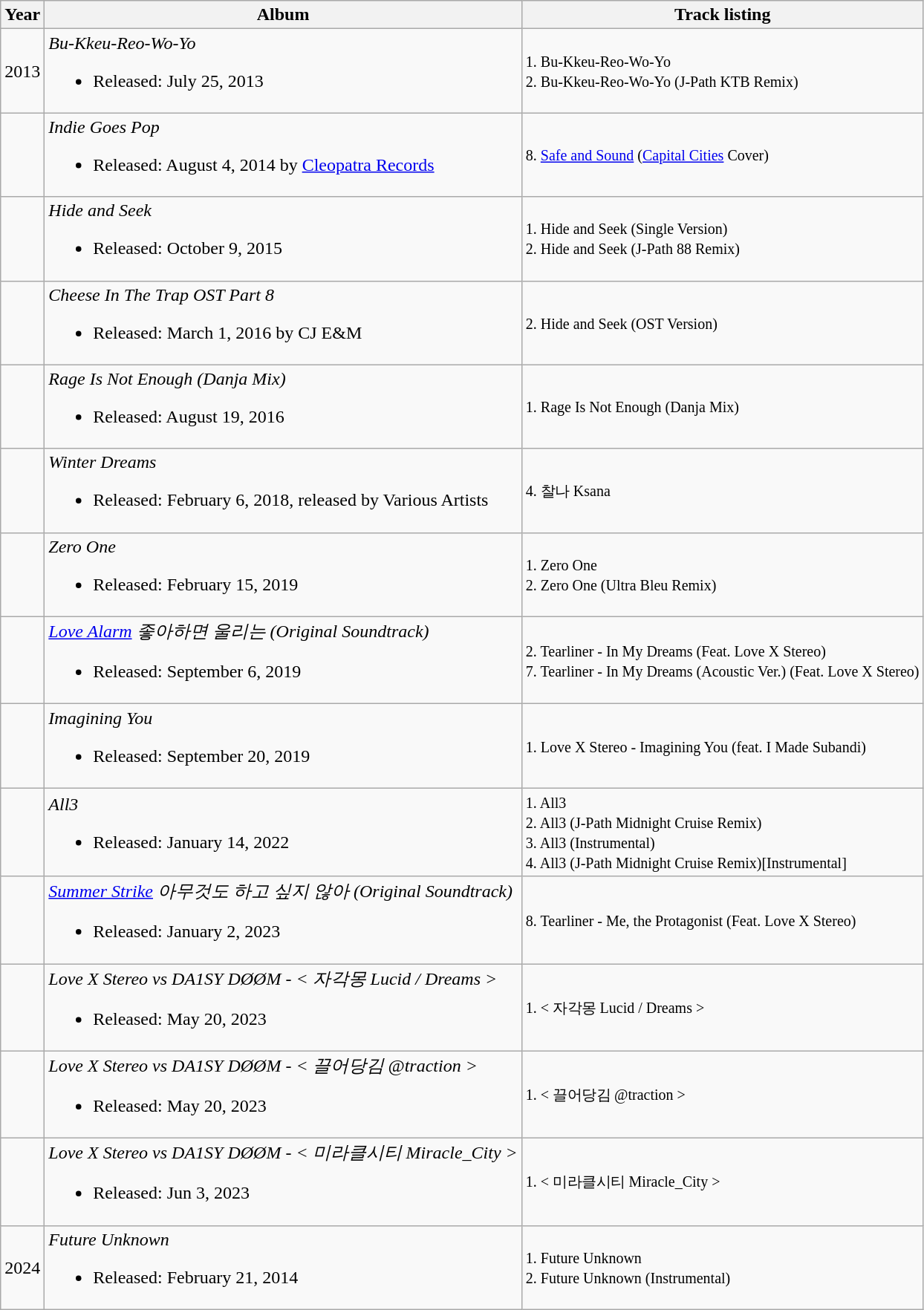<table class="wikitable">
<tr>
<th rowspan="1">Year</th>
<th rowspan="1">Album</th>
<th rowspan="1">Track listing</th>
</tr>
<tr>
<td>2013</td>
<td><em>Bu-Kkeu-Reo-Wo-Yo</em><br><ul><li>Released: July 25, 2013</li></ul></td>
<td><small> 1. Bu-Kkeu-Reo-Wo-Yo <br> 2. Bu-Kkeu-Reo-Wo-Yo (J-Path KTB Remix) </small></td>
</tr>
<tr>
<td rowspan="1"></td>
<td><em>Indie Goes Pop</em><br><ul><li>Released: August 4, 2014 by <a href='#'>Cleopatra Records</a></li></ul></td>
<td><small> 8. <a href='#'>Safe and Sound</a> (<a href='#'>Capital Cities</a> Cover)</small></td>
</tr>
<tr>
<td rowspan="1"></td>
<td><em>Hide and Seek</em><br><ul><li>Released: October 9, 2015</li></ul></td>
<td><small> 1. Hide and Seek (Single Version) <br> 2. Hide and Seek (J-Path 88 Remix) </small></td>
</tr>
<tr>
<td rowspan="1"></td>
<td><em>Cheese In The Trap OST Part 8</em><br><ul><li>Released: March 1, 2016 by CJ E&M</li></ul></td>
<td><small> 2. Hide and Seek (OST Version) </small></td>
</tr>
<tr>
<td rowspan="1"></td>
<td><em>Rage Is Not Enough (Danja Mix)</em><br><ul><li>Released: August 19, 2016</li></ul></td>
<td><small> 1. Rage Is Not Enough (Danja Mix) </small></td>
</tr>
<tr>
<td rowspan="1"></td>
<td><em>Winter Dreams</em><br><ul><li>Released: February 6, 2018, released by Various Artists</li></ul></td>
<td><small> 4. 찰나 Ksana </small></td>
</tr>
<tr>
<td rowspan="1"></td>
<td><em>Zero One</em><br><ul><li>Released: February 15, 2019</li></ul></td>
<td><small> 1. Zero One <br> 2. Zero One (Ultra Bleu Remix) </small></td>
</tr>
<tr>
<td rowspan="1"></td>
<td><em><a href='#'>Love Alarm</a> 좋아하면 울리는 (Original Soundtrack)</em><br><ul><li>Released: September 6, 2019</li></ul></td>
<td><small> 2. Tearliner - In My Dreams (Feat. Love X Stereo) <br> 7. Tearliner - In My Dreams (Acoustic Ver.) (Feat. Love X Stereo) </small></td>
</tr>
<tr>
<td rowspan="1"></td>
<td><em>Imagining You</em><br><ul><li>Released: September 20, 2019</li></ul></td>
<td><small> 1. Love X Stereo - Imagining You (feat. I Made Subandi) </small></td>
</tr>
<tr>
<td rowspan="1"></td>
<td><em>All3</em><br><ul><li>Released: January 14, 2022</li></ul></td>
<td><small> 1. All3 <br> 2. All3 (J-Path Midnight Cruise Remix) <br> 3. All3 (Instrumental) <br> 4. All3 (J-Path Midnight Cruise Remix)[Instrumental] </small></td>
</tr>
<tr>
<td rowspan="1"></td>
<td><em><a href='#'>Summer Strike</a> 아무것도 하고 싶지 않아 (Original Soundtrack)</em><br><ul><li>Released: January 2, 2023</li></ul></td>
<td><small> 8. Tearliner - Me, the Protagonist (Feat. Love X Stereo)</small></td>
</tr>
<tr>
<td rowspan="1"></td>
<td><em>Love X Stereo vs DA1SY DØØM - < 자각몽 Lucid / Dreams ></em><br><ul><li>Released: May 20, 2023</li></ul></td>
<td><small> 1. < 자각몽 Lucid / Dreams ></small></td>
</tr>
<tr>
<td rowspan="1"></td>
<td><em>Love X Stereo vs DA1SY DØØM - < 끌어당김 @traction ></em><br><ul><li>Released: May 20, 2023</li></ul></td>
<td><small> 1. < 끌어당김 @traction ></small></td>
</tr>
<tr>
<td rowspan="1"></td>
<td><em>Love X Stereo vs DA1SY DØØM - < 미라클시티 Miracle_City ></em><br><ul><li>Released: Jun 3, 2023</li></ul></td>
<td><small> 1. < 미라클시티 Miracle_City ></small></td>
</tr>
<tr>
<td>2024</td>
<td><em>Future Unknown</em><br><ul><li>Released: February 21, 2014</li></ul></td>
<td><small> 1. Future Unknown <br> 2. Future Unknown (Instrumental) </small></td>
</tr>
</table>
